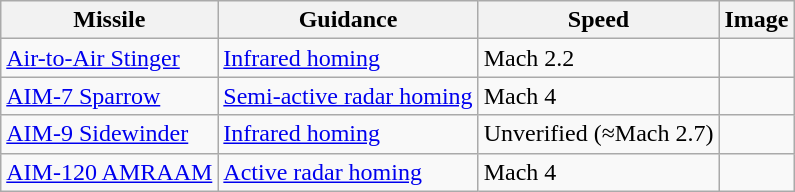<table class="wikitable">
<tr>
<th>Missile</th>
<th>Guidance</th>
<th>Speed</th>
<th>Image</th>
</tr>
<tr>
<td><a href='#'>Air-to-Air Stinger</a></td>
<td><a href='#'>Infrared homing</a></td>
<td>Mach 2.2</td>
<td></td>
</tr>
<tr>
<td><a href='#'>AIM-7 Sparrow</a></td>
<td><a href='#'>Semi-active radar homing</a></td>
<td>Mach 4</td>
<td></td>
</tr>
<tr>
<td><a href='#'>AIM-9 Sidewinder</a></td>
<td><a href='#'>Infrared homing</a></td>
<td>Unverified (≈Mach 2.7)</td>
<td></td>
</tr>
<tr>
<td><a href='#'>AIM-120 AMRAAM</a></td>
<td><a href='#'>Active radar homing</a></td>
<td>Mach 4</td>
<td></td>
</tr>
</table>
